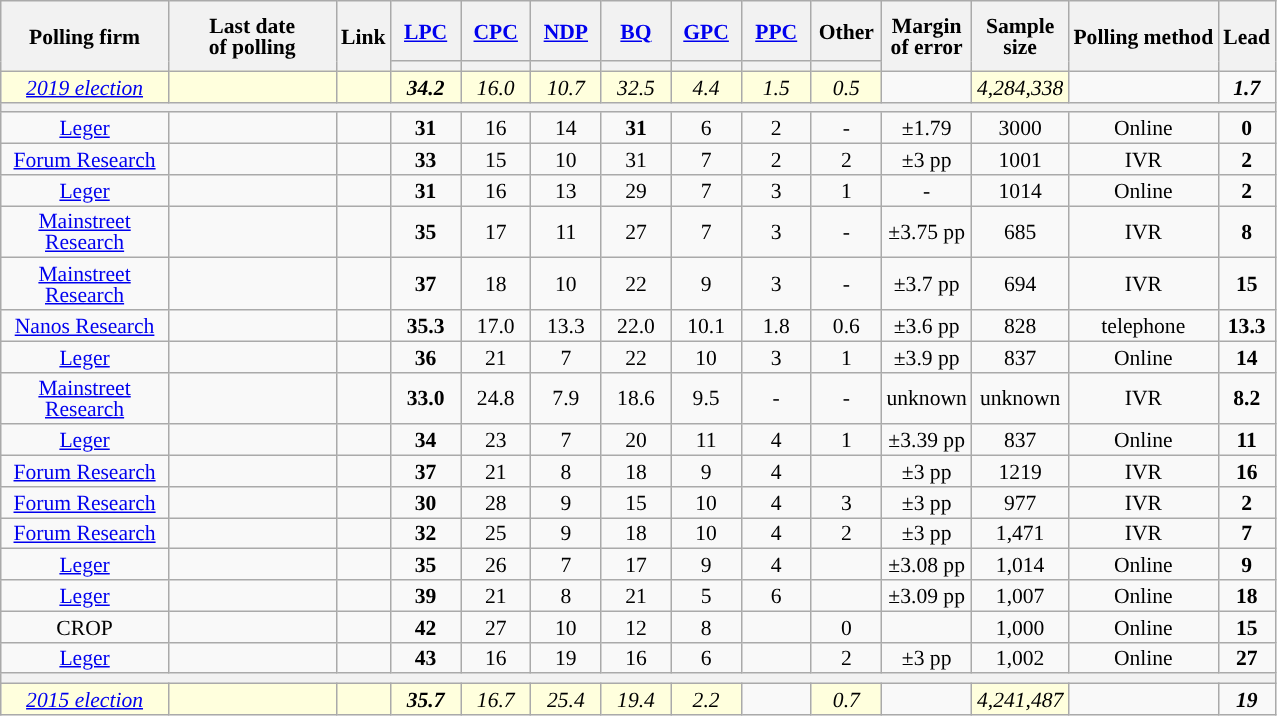<table class="wikitable sortable mw-datatable" style="text-align:center;font-size:90%;line-height:14px;">
<tr style="height:40px;">
<th style="width:105px;" rowspan="2">Polling firm</th>
<th style="width:105px;" rowspan="2">Last date<br>of polling</th>
<th rowspan="2">Link</th>
<th class="unsortable" style="width:40px;"><a href='#'>LPC</a></th>
<th class="unsortable" style="width:40px;"><a href='#'>CPC</a></th>
<th class="unsortable" style="width:40px;"><a href='#'>NDP</a></th>
<th class="unsortable" style="width:40px;"><a href='#'>BQ</a></th>
<th class="unsortable" style="width:40px;"><a href='#'>GPC</a></th>
<th class="unsortable" style="width:40px;"><a href='#'>PPC</a></th>
<th class="unsortable" style="width:40px;">Other</th>
<th rowspan="2">Margin<br>of error</th>
<th rowspan="2">Sample<br>size</th>
<th rowspan="2">Polling method</th>
<th rowspan="2">Lead</th>
</tr>
<tr>
<th style="background:"></th>
<th style="background:"></th>
<th style="background:"></th>
<th style="background:"></th>
<th style="background:"></th>
<th style="background:"></th>
<th style="background:"></th>
</tr>
<tr>
<td style="background:#ffd;"><em><a href='#'>2019 election</a></em></td>
<td style="background:#ffd;"></td>
<td style="background:#ffd;"><em></em></td>
<td style="background:#ffd;" ><strong><em>34.2</em></strong></td>
<td style="background:#ffd;"><em>16.0</em></td>
<td style="background:#ffd;"><em>10.7</em></td>
<td style="background:#ffd;"><em>32.5</em></td>
<td style="background:#ffd;"><em>4.4</em></td>
<td style="background:#ffd;"><em>1.5</em></td>
<td style="background:#ffd;"><em>0.5</em></td>
<td></td>
<td style="background:#ffd;"><em>4,284,338</em></td>
<td></td>
<td><strong><em>1.7</em></strong></td>
</tr>
<tr>
<th colspan="14"></th>
</tr>
<tr>
<td><a href='#'>Leger</a></td>
<td></td>
<td></td>
<td><strong>31</strong></td>
<td>16</td>
<td>14</td>
<td style="background-color:"><strong>31</strong></td>
<td>6</td>
<td>2</td>
<td>-</td>
<td>±1.79</td>
<td>3000</td>
<td>Online</td>
<td><strong>0</strong></td>
</tr>
<tr>
<td><a href='#'>Forum Research</a></td>
<td></td>
<td></td>
<td><strong>33</strong></td>
<td>15</td>
<td>10</td>
<td>31</td>
<td>7</td>
<td>2</td>
<td>2</td>
<td>±3 pp</td>
<td>1001</td>
<td>IVR</td>
<td><strong>2</strong></td>
</tr>
<tr>
<td><a href='#'>Leger</a></td>
<td></td>
<td></td>
<td><strong>31</strong></td>
<td>16</td>
<td>13</td>
<td>29</td>
<td>7</td>
<td>3</td>
<td>1</td>
<td>-</td>
<td>1014</td>
<td>Online</td>
<td><strong>2</strong></td>
</tr>
<tr>
<td><a href='#'>Mainstreet Research</a></td>
<td></td>
<td></td>
<td><strong>35</strong></td>
<td>17</td>
<td>11</td>
<td>27</td>
<td>7</td>
<td>3</td>
<td>-</td>
<td>±3.75 pp</td>
<td>685</td>
<td>IVR</td>
<td><strong>8</strong></td>
</tr>
<tr>
<td><a href='#'>Mainstreet Research</a></td>
<td></td>
<td></td>
<td><strong>37</strong></td>
<td>18</td>
<td>10</td>
<td>22</td>
<td>9</td>
<td>3</td>
<td>-</td>
<td>±3.7 pp</td>
<td>694</td>
<td>IVR</td>
<td><strong>15</strong></td>
</tr>
<tr>
<td><a href='#'>Nanos Research</a></td>
<td></td>
<td></td>
<td><strong>35.3</strong></td>
<td>17.0</td>
<td>13.3</td>
<td>22.0</td>
<td>10.1</td>
<td>1.8</td>
<td>0.6</td>
<td>±3.6 pp</td>
<td>828</td>
<td>telephone</td>
<td><strong>13.3</strong></td>
</tr>
<tr>
<td><a href='#'>Leger</a></td>
<td></td>
<td></td>
<td><strong>36</strong></td>
<td>21</td>
<td>7</td>
<td>22</td>
<td>10</td>
<td>3</td>
<td>1</td>
<td>±3.9 pp</td>
<td>837</td>
<td>Online</td>
<td><strong>14</strong></td>
</tr>
<tr>
<td><a href='#'>Mainstreet Research</a></td>
<td></td>
<td></td>
<td><strong>33.0</strong></td>
<td>24.8</td>
<td>7.9</td>
<td>18.6</td>
<td>9.5</td>
<td>-</td>
<td>-</td>
<td>unknown</td>
<td>unknown</td>
<td>IVR</td>
<td><strong>8.2</strong></td>
</tr>
<tr>
<td><a href='#'>Leger</a></td>
<td></td>
<td></td>
<td><strong>34</strong></td>
<td>23</td>
<td>7</td>
<td>20</td>
<td>11</td>
<td>4</td>
<td>1</td>
<td>±3.39 pp</td>
<td>837</td>
<td>Online</td>
<td><strong>11</strong></td>
</tr>
<tr>
<td><a href='#'>Forum Research</a></td>
<td></td>
<td></td>
<td><strong>37</strong></td>
<td>21</td>
<td>8</td>
<td>18</td>
<td>9</td>
<td>4</td>
<td></td>
<td>±3 pp</td>
<td>1219</td>
<td>IVR</td>
<td><strong>16</strong></td>
</tr>
<tr>
<td><a href='#'>Forum Research</a></td>
<td></td>
<td></td>
<td><strong>30</strong></td>
<td>28</td>
<td>9</td>
<td>15</td>
<td>10</td>
<td>4</td>
<td>3</td>
<td>±3 pp</td>
<td>977</td>
<td>IVR</td>
<td><strong>2</strong></td>
</tr>
<tr>
<td><a href='#'>Forum Research</a></td>
<td></td>
<td></td>
<td><strong>32</strong></td>
<td>25</td>
<td>9</td>
<td>18</td>
<td>10</td>
<td>4</td>
<td>2</td>
<td>±3 pp</td>
<td>1,471</td>
<td>IVR</td>
<td><strong>7</strong></td>
</tr>
<tr>
<td><a href='#'>Leger</a></td>
<td></td>
<td></td>
<td><strong>35</strong></td>
<td>26</td>
<td>7</td>
<td>17</td>
<td>9</td>
<td>4</td>
<td></td>
<td>±3.08 pp</td>
<td>1,014</td>
<td>Online</td>
<td><strong>9</strong></td>
</tr>
<tr>
<td><a href='#'>Leger</a></td>
<td></td>
<td></td>
<td><strong>39</strong></td>
<td>21</td>
<td>8</td>
<td>21</td>
<td>5</td>
<td>6</td>
<td></td>
<td>±3.09 pp</td>
<td>1,007</td>
<td>Online</td>
<td><strong>18</strong></td>
</tr>
<tr>
<td>CROP</td>
<td></td>
<td></td>
<td><strong>42</strong></td>
<td>27</td>
<td>10</td>
<td>12</td>
<td>8</td>
<td></td>
<td>0</td>
<td></td>
<td>1,000</td>
<td>Online</td>
<td><strong>15</strong></td>
</tr>
<tr>
<td><a href='#'>Leger</a></td>
<td></td>
<td></td>
<td><strong>43</strong></td>
<td>16</td>
<td>19</td>
<td>16</td>
<td>6</td>
<td></td>
<td>2</td>
<td>±3 pp</td>
<td>1,002</td>
<td>Online</td>
<td><strong>27</strong></td>
</tr>
<tr>
<th colspan="14"></th>
</tr>
<tr>
<td style="background:#ffd;"><em><a href='#'>2015 election</a></em></td>
<td style="background:#ffd;"></td>
<td style="background:#ffd;"><em></em></td>
<td style="background:#ffd;" ><strong><em>35.7</em></strong></td>
<td style="background:#ffd;"><em>16.7</em></td>
<td style="background:#ffd;"><em>25.4</em></td>
<td style="background:#ffd;"><em>19.4</em></td>
<td style="background:#ffd;"><em>2.2</em></td>
<td><em></em></td>
<td style="background:#ffd;"><em>0.7</em></td>
<td></td>
<td style="background:#ffd;"><em>4,241,487</em></td>
<td></td>
<td><strong><em>19</em></strong></td>
</tr>
</table>
